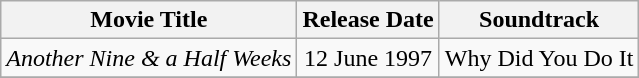<table class="wikitable">
<tr>
<th>Movie Title</th>
<th>Release Date</th>
<th>Soundtrack</th>
</tr>
<tr>
<td><em>Another Nine & a Half Weeks</em></td>
<td align="center">12 June 1997</td>
<td>Why Did You Do It</td>
</tr>
<tr>
</tr>
</table>
